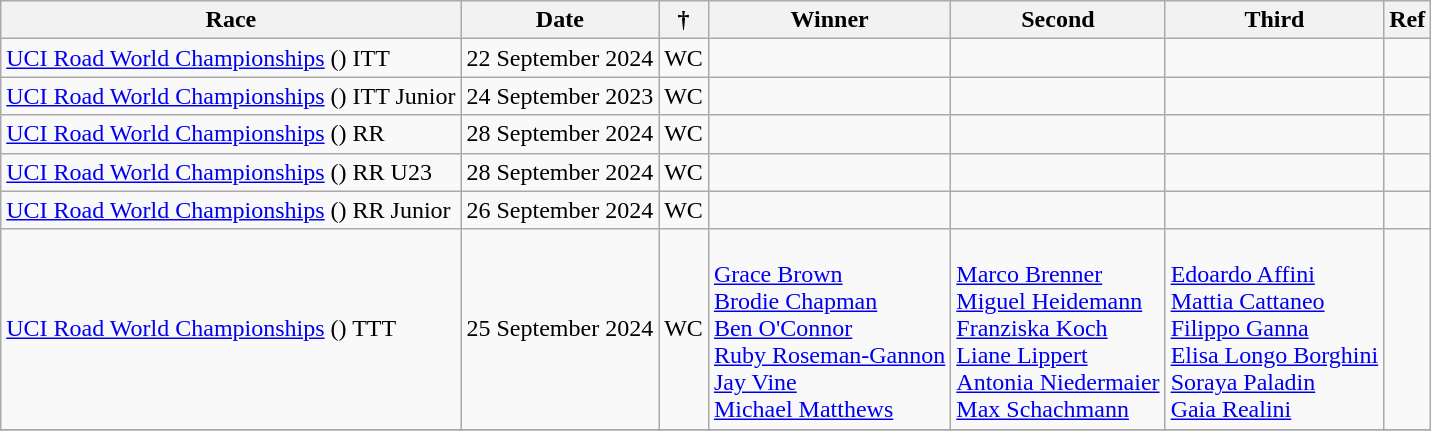<table class="wikitable sortable">
<tr>
<th>Race</th>
<th>Date</th>
<th> †</th>
<th>Winner</th>
<th>Second</th>
<th>Third</th>
<th>Ref</th>
</tr>
<tr>
<td> <a href='#'>UCI Road World Championships</a> () ITT</td>
<td>22 September 2024</td>
<td>WC</td>
<td></td>
<td></td>
<td></td>
<td align=center></td>
</tr>
<tr>
<td> <a href='#'>UCI Road World Championships</a> () ITT Junior</td>
<td>24 September 2023</td>
<td>WC</td>
<td></td>
<td></td>
<td></td>
<td align=center></td>
</tr>
<tr>
<td> <a href='#'>UCI Road World Championships</a> () RR</td>
<td>28 September 2024</td>
<td>WC</td>
<td></td>
<td></td>
<td></td>
<td align=center></td>
</tr>
<tr>
<td> <a href='#'>UCI Road World Championships</a> () RR U23</td>
<td>28 September 2024</td>
<td>WC</td>
<td></td>
<td></td>
<td></td>
<td align=center></td>
</tr>
<tr>
<td> <a href='#'>UCI Road World Championships</a> () RR Junior</td>
<td>26 September 2024</td>
<td>WC</td>
<td></td>
<td></td>
<td></td>
<td align=center></td>
</tr>
<tr>
<td> <a href='#'>UCI Road World Championships</a> () TTT</td>
<td>25 September 2024</td>
<td>WC</td>
<td><br><a href='#'>Grace Brown</a><br><a href='#'>Brodie Chapman</a><br><a href='#'>Ben O'Connor</a><br><a href='#'>Ruby Roseman-Gannon</a><br><a href='#'>Jay Vine</a><br><a href='#'>Michael Matthews</a></td>
<td><br><a href='#'>Marco Brenner</a><br><a href='#'>Miguel Heidemann</a><br><a href='#'>Franziska Koch</a><br><a href='#'>Liane Lippert</a><br><a href='#'>Antonia Niedermaier</a><br><a href='#'>Max Schachmann</a></td>
<td><br><a href='#'>Edoardo Affini</a><br><a href='#'>Mattia Cattaneo</a><br><a href='#'>Filippo Ganna</a><br><a href='#'>Elisa Longo Borghini</a><br><a href='#'>Soraya Paladin</a><br><a href='#'>Gaia Realini</a></td>
<td align=center></td>
</tr>
<tr>
</tr>
</table>
